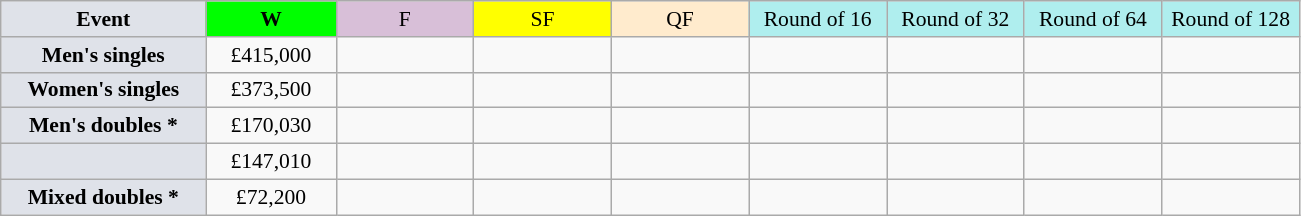<table class=wikitable style=font-size:90%;text-align:center>
<tr>
<td style="width:130px; background:#dfe2e9;"><strong>Event</strong></td>
<td style="width:80px; background:lime;"><strong>W</strong></td>
<td style="width:85px; background:thistle;">F</td>
<td style="width:85px; background:#ff0;">SF</td>
<td style="width:85px; background:#ffebcd;">QF</td>
<td style="width:85px; background:#afeeee;">Round of 16</td>
<td style="width:85px; background:#afeeee;">Round of 32</td>
<td style="width:85px; background:#afeeee;">Round of 64</td>
<td style="width:85px; background:#afeeee;">Round of 128</td>
</tr>
<tr>
<td style="background:#dfe2e9;"><strong>Men's singles</strong></td>
<td>£415,000</td>
<td></td>
<td></td>
<td></td>
<td></td>
<td></td>
<td></td>
<td></td>
</tr>
<tr>
<td style="background:#dfe2e9;"><strong>Women's singles</strong></td>
<td>£373,500</td>
<td></td>
<td></td>
<td></td>
<td></td>
<td></td>
<td></td>
<td></td>
</tr>
<tr>
<td style="background:#dfe2e9;"><strong>Men's doubles *</strong></td>
<td>£170,030</td>
<td></td>
<td></td>
<td></td>
<td></td>
<td></td>
<td></td>
<td></td>
</tr>
<tr>
<td style="background:#dfe2e9;"><strong></strong></td>
<td>£147,010</td>
<td></td>
<td></td>
<td></td>
<td></td>
<td></td>
<td></td>
<td></td>
</tr>
<tr>
<td style="background:#dfe2e9;"><strong>Mixed doubles *</strong></td>
<td>£72,200</td>
<td></td>
<td></td>
<td></td>
<td></td>
<td></td>
<td></td>
<td></td>
</tr>
</table>
